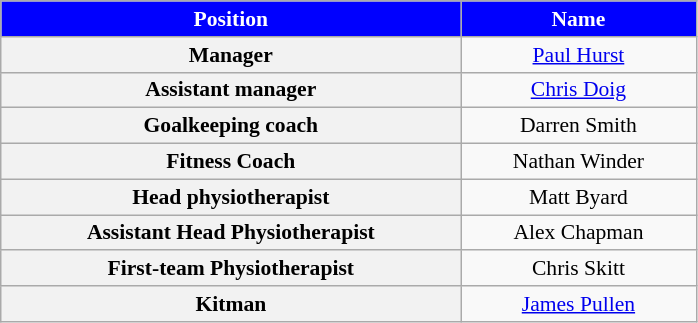<table class="wikitable"  style="text-align:center; font-size:90%; ">
<tr>
<th style="background:blue; color:white; width:300px;">Position</th>
<th style="background:blue; color:white; width:150px;">Name</th>
</tr>
<tr>
<th scope=row>Manager</th>
<td> <a href='#'>Paul Hurst</a></td>
</tr>
<tr>
<th scope=row>Assistant manager</th>
<td> <a href='#'>Chris Doig</a></td>
</tr>
<tr>
<th scope=row>Goalkeeping coach</th>
<td> Darren Smith</td>
</tr>
<tr>
<th scope=row>Fitness Coach</th>
<td> Nathan Winder</td>
</tr>
<tr>
<th scope=row>Head physiotherapist</th>
<td> Matt Byard</td>
</tr>
<tr>
<th scope=row>Assistant Head Physiotherapist</th>
<td> Alex Chapman</td>
</tr>
<tr>
<th scope=row>First-team Physiotherapist</th>
<td> Chris Skitt</td>
</tr>
<tr>
<th scope=row>Kitman</th>
<td> <a href='#'>James Pullen</a></td>
</tr>
</table>
